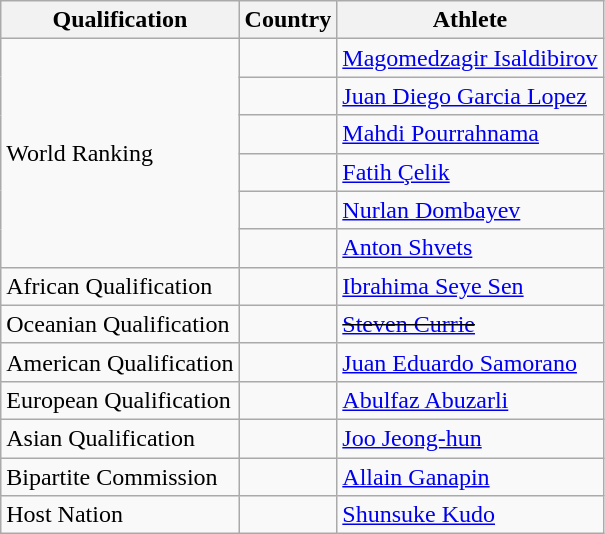<table class="wikitable">
<tr>
<th>Qualification</th>
<th>Country</th>
<th>Athlete</th>
</tr>
<tr>
<td rowspan="6">World Ranking</td>
<td></td>
<td><a href='#'>Magomedzagir Isaldibirov</a></td>
</tr>
<tr>
<td></td>
<td><a href='#'>Juan Diego Garcia Lopez</a></td>
</tr>
<tr>
<td></td>
<td><a href='#'>Mahdi Pourrahnama</a></td>
</tr>
<tr>
<td></td>
<td><a href='#'>Fatih Çelik</a></td>
</tr>
<tr>
<td></td>
<td><a href='#'>Nurlan Dombayev</a></td>
</tr>
<tr>
<td></td>
<td><a href='#'>Anton Shvets</a></td>
</tr>
<tr>
<td>African Qualification</td>
<td></td>
<td><a href='#'>Ibrahima Seye Sen</a></td>
</tr>
<tr>
<td>Oceanian Qualification</td>
<td><s></s></td>
<td><s><a href='#'>Steven Currie</a></s></td>
</tr>
<tr>
<td>American Qualification</td>
<td></td>
<td><a href='#'>Juan Eduardo Samorano</a></td>
</tr>
<tr>
<td>European Qualification</td>
<td></td>
<td><a href='#'>Abulfaz Abuzarli</a></td>
</tr>
<tr>
<td>Asian Qualification</td>
<td></td>
<td><a href='#'>Joo Jeong-hun</a></td>
</tr>
<tr>
<td>Bipartite Commission</td>
<td></td>
<td><a href='#'>Allain Ganapin</a></td>
</tr>
<tr>
<td>Host Nation</td>
<td></td>
<td><a href='#'>Shunsuke Kudo</a></td>
</tr>
</table>
